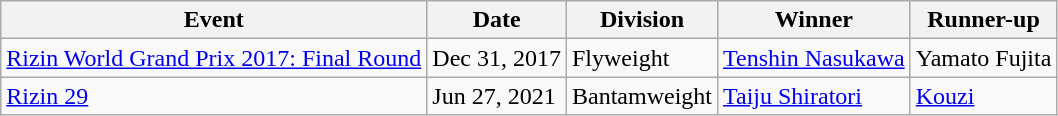<table class="wikitable">
<tr>
<th>Event</th>
<th>Date</th>
<th>Division</th>
<th>Winner</th>
<th>Runner-up</th>
</tr>
<tr>
<td><a href='#'>Rizin World Grand Prix 2017: Final Round</a></td>
<td>Dec 31, 2017</td>
<td>Flyweight</td>
<td> <a href='#'>Tenshin Nasukawa</a></td>
<td> Yamato Fujita</td>
</tr>
<tr>
<td><a href='#'>Rizin 29</a></td>
<td>Jun 27, 2021</td>
<td>Bantamweight</td>
<td> <a href='#'>Taiju Shiratori</a></td>
<td> <a href='#'>Kouzi</a></td>
</tr>
</table>
